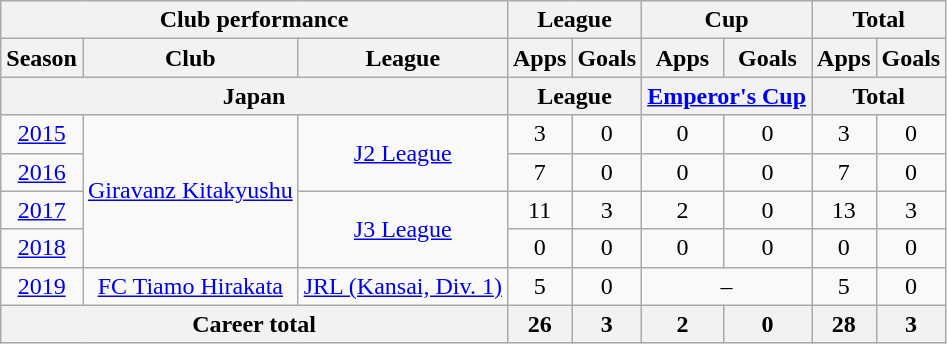<table class="wikitable" style="text-align:center">
<tr>
<th colspan=3>Club performance</th>
<th colspan=2>League</th>
<th colspan=2>Cup</th>
<th colspan=2>Total</th>
</tr>
<tr>
<th>Season</th>
<th>Club</th>
<th>League</th>
<th>Apps</th>
<th>Goals</th>
<th>Apps</th>
<th>Goals</th>
<th>Apps</th>
<th>Goals</th>
</tr>
<tr>
<th colspan=3>Japan</th>
<th colspan=2>League</th>
<th colspan=2><a href='#'>Emperor's Cup</a></th>
<th colspan=2>Total</th>
</tr>
<tr>
<td><a href='#'>2015</a></td>
<td rowspan="4"><a href='#'>Giravanz Kitakyushu</a></td>
<td rowspan="2"><a href='#'>J2 League</a></td>
<td>3</td>
<td>0</td>
<td>0</td>
<td>0</td>
<td>3</td>
<td>0</td>
</tr>
<tr>
<td><a href='#'>2016</a></td>
<td>7</td>
<td>0</td>
<td>0</td>
<td>0</td>
<td>7</td>
<td>0</td>
</tr>
<tr>
<td><a href='#'>2017</a></td>
<td rowspan="2"><a href='#'>J3 League</a></td>
<td>11</td>
<td>3</td>
<td>2</td>
<td>0</td>
<td>13</td>
<td>3</td>
</tr>
<tr>
<td><a href='#'>2018</a></td>
<td>0</td>
<td>0</td>
<td>0</td>
<td>0</td>
<td>0</td>
<td>0</td>
</tr>
<tr>
<td><a href='#'>2019</a></td>
<td rowspan="1"><a href='#'>FC Tiamo Hirakata</a></td>
<td rowspan="1"><a href='#'>JRL (Kansai, Div. 1)</a></td>
<td>5</td>
<td>0</td>
<td colspan="2">–</td>
<td>5</td>
<td>0</td>
</tr>
<tr>
<th colspan=3>Career total</th>
<th>26</th>
<th>3</th>
<th>2</th>
<th>0</th>
<th>28</th>
<th>3</th>
</tr>
</table>
